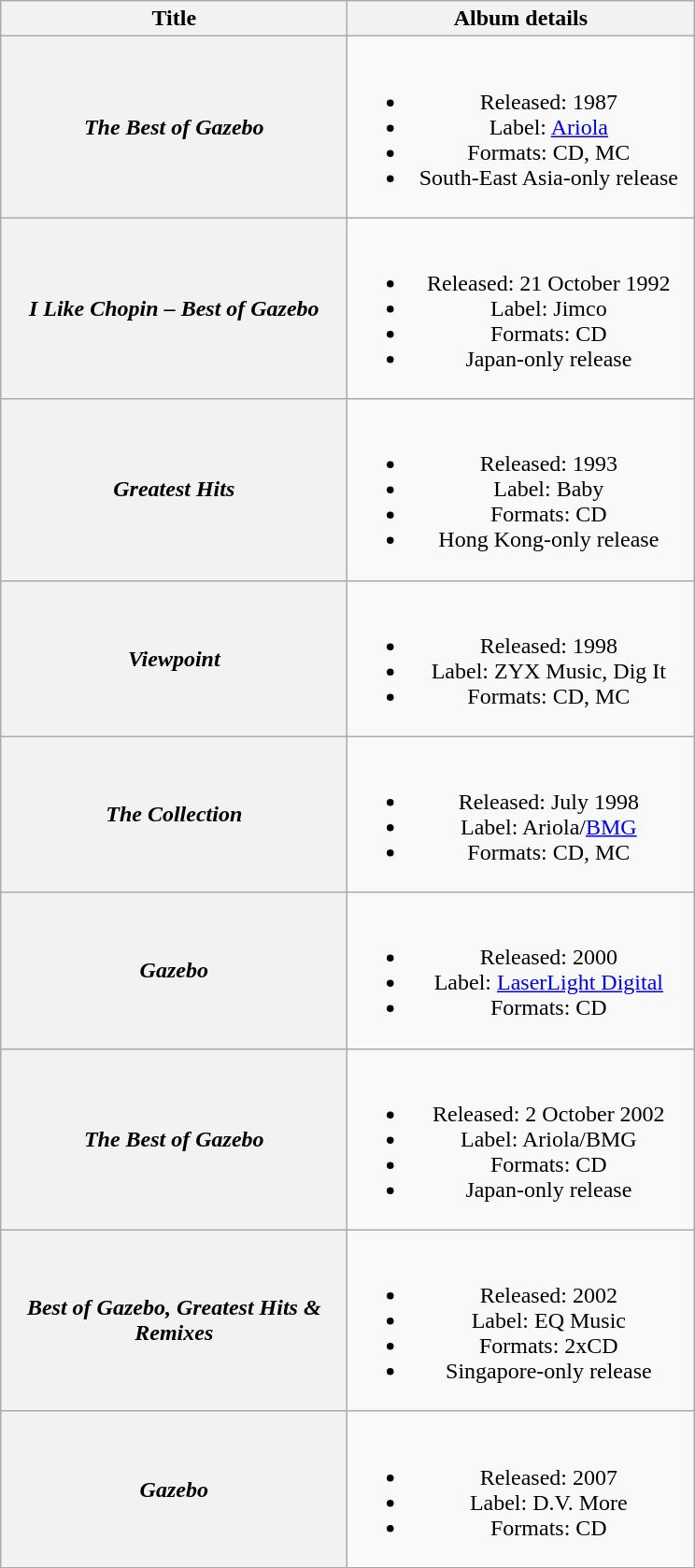<table class="wikitable plainrowheaders" style="text-align:center;">
<tr>
<th scope="col" style="width:15em;">Title</th>
<th scope="col" style="width:15em;">Album details</th>
</tr>
<tr>
<th scope="row"><em>The Best of Gazebo</em></th>
<td><br><ul><li>Released: 1987</li><li>Label: <a href='#'>Ariola</a></li><li>Formats: CD, MC</li><li>South-East Asia-only release</li></ul></td>
</tr>
<tr>
<th scope="row"><em>I Like Chopin – Best of Gazebo</em></th>
<td><br><ul><li>Released: 21 October 1992</li><li>Label: Jimco</li><li>Formats: CD</li><li>Japan-only release</li></ul></td>
</tr>
<tr>
<th scope="row"><em>Greatest Hits</em></th>
<td><br><ul><li>Released: 1993</li><li>Label: Baby</li><li>Formats: CD</li><li>Hong Kong-only release</li></ul></td>
</tr>
<tr>
<th scope="row"><em>Viewpoint</em></th>
<td><br><ul><li>Released: 1998</li><li>Label: ZYX Music, Dig It</li><li>Formats: CD, MC</li></ul></td>
</tr>
<tr>
<th scope="row"><em>The Collection</em></th>
<td><br><ul><li>Released: July 1998</li><li>Label: Ariola/<a href='#'>BMG</a></li><li>Formats: CD, MC</li></ul></td>
</tr>
<tr>
<th scope="row"><em>Gazebo</em></th>
<td><br><ul><li>Released: 2000</li><li>Label: <a href='#'>LaserLight Digital</a></li><li>Formats: CD</li></ul></td>
</tr>
<tr>
<th scope="row"><em>The Best of Gazebo</em></th>
<td><br><ul><li>Released: 2 October 2002</li><li>Label: Ariola/BMG</li><li>Formats: CD</li><li>Japan-only release</li></ul></td>
</tr>
<tr>
<th scope="row"><em>Best of Gazebo, Greatest Hits & Remixes</em></th>
<td><br><ul><li>Released: 2002</li><li>Label: EQ Music</li><li>Formats: 2xCD</li><li>Singapore-only release</li></ul></td>
</tr>
<tr>
<th scope="row"><em>Gazebo</em></th>
<td><br><ul><li>Released: 2007</li><li>Label: D.V. More</li><li>Formats: CD</li></ul></td>
</tr>
</table>
